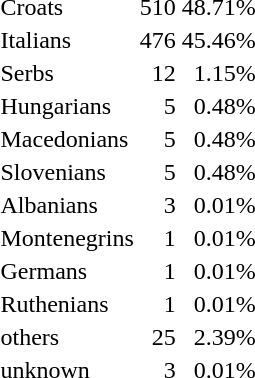<table>
<tr>
<td>Croats</td>
<td align=right>510</td>
<td align=right>48.71%</td>
</tr>
<tr>
<td>Italians</td>
<td align=right>476</td>
<td align=right>45.46%</td>
</tr>
<tr>
<td>Serbs</td>
<td align=right>12</td>
<td align=right>1.15%</td>
</tr>
<tr>
<td>Hungarians</td>
<td align=right>5</td>
<td align=right>0.48%</td>
</tr>
<tr>
<td>Macedonians</td>
<td align=right>5</td>
<td align=right>0.48%</td>
</tr>
<tr>
<td>Slovenians</td>
<td align=right>5</td>
<td align=right>0.48%</td>
</tr>
<tr>
<td>Albanians</td>
<td align=right>3</td>
<td align=right>0.01%</td>
</tr>
<tr>
<td>Montenegrins</td>
<td align=right>1</td>
<td align=right>0.01%</td>
</tr>
<tr>
<td>Germans</td>
<td align=right>1</td>
<td align=right>0.01%</td>
</tr>
<tr>
<td>Ruthenians</td>
<td align=right>1</td>
<td align=right>0.01%</td>
</tr>
<tr>
<td>others</td>
<td align=right>25</td>
<td align=right>2.39%</td>
</tr>
<tr>
<td>unknown</td>
<td align=right>3</td>
<td align=right>0.01%</td>
</tr>
</table>
